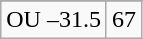<table class="wikitable">
<tr align="center">
</tr>
<tr align="center">
<td>OU –31.5</td>
<td>67</td>
</tr>
</table>
